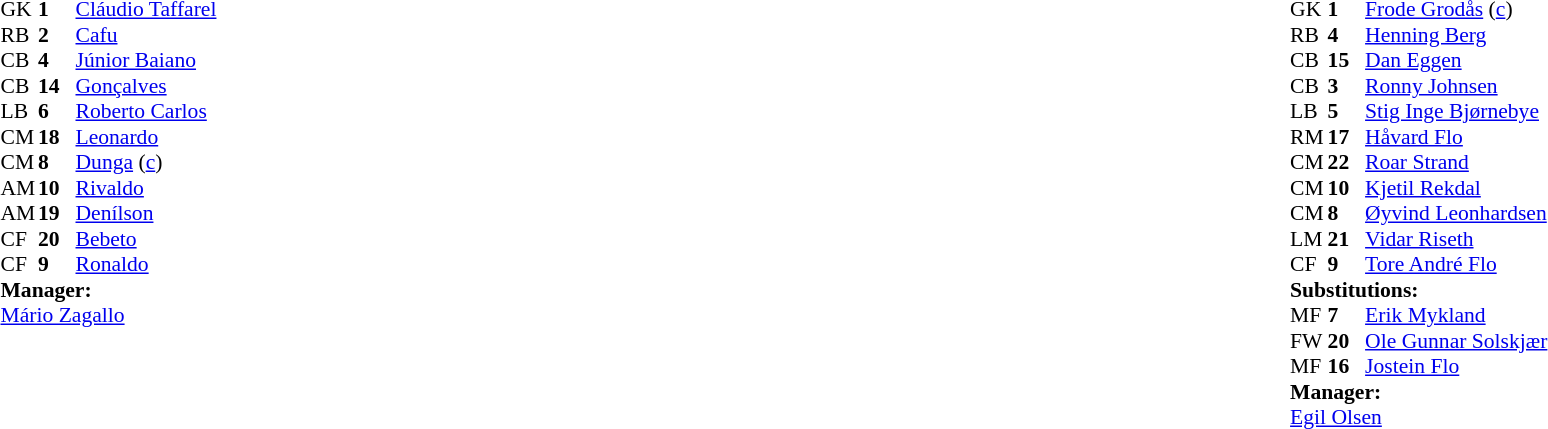<table width="100%">
<tr>
<td valign="top" width="50%"><br><table style="font-size: 90%" cellspacing="0" cellpadding="0">
<tr>
<th width="25"></th>
<th width="25"></th>
</tr>
<tr>
<td>GK</td>
<td><strong>1</strong></td>
<td><a href='#'>Cláudio Taffarel</a></td>
</tr>
<tr>
<td>RB</td>
<td><strong>2</strong></td>
<td><a href='#'>Cafu</a></td>
</tr>
<tr>
<td>CB</td>
<td><strong>4</strong></td>
<td><a href='#'>Júnior Baiano</a></td>
</tr>
<tr>
<td>CB</td>
<td><strong>14</strong></td>
<td><a href='#'>Gonçalves</a></td>
</tr>
<tr>
<td>LB</td>
<td><strong>6</strong></td>
<td><a href='#'>Roberto Carlos</a></td>
</tr>
<tr>
<td>CM</td>
<td><strong>18</strong></td>
<td><a href='#'>Leonardo</a></td>
</tr>
<tr>
<td>CM</td>
<td><strong>8</strong></td>
<td><a href='#'>Dunga</a> (<a href='#'>c</a>)</td>
</tr>
<tr>
<td>AM</td>
<td><strong>10</strong></td>
<td><a href='#'>Rivaldo</a></td>
</tr>
<tr>
<td>AM</td>
<td><strong>19</strong></td>
<td><a href='#'>Denílson</a></td>
</tr>
<tr>
<td>CF</td>
<td><strong>20</strong></td>
<td><a href='#'>Bebeto</a></td>
</tr>
<tr>
<td>CF</td>
<td><strong>9</strong></td>
<td><a href='#'>Ronaldo</a></td>
</tr>
<tr>
<td colspan=3><strong>Manager:</strong></td>
</tr>
<tr>
<td colspan="4"><a href='#'>Mário Zagallo</a></td>
</tr>
</table>
</td>
<td></td>
<td valign="top" width="50%"><br><table style="font-size: 90%" cellspacing="0" cellpadding="0" align=center>
<tr>
<th width="25"></th>
<th width="25"></th>
</tr>
<tr>
<td>GK</td>
<td><strong>1</strong></td>
<td><a href='#'>Frode Grodås</a> (<a href='#'>c</a>)</td>
</tr>
<tr>
<td>RB</td>
<td><strong>4</strong></td>
<td><a href='#'>Henning Berg</a></td>
</tr>
<tr>
<td>CB</td>
<td><strong>15</strong></td>
<td><a href='#'>Dan Eggen</a></td>
</tr>
<tr>
<td>CB</td>
<td><strong>3</strong></td>
<td><a href='#'>Ronny Johnsen</a></td>
</tr>
<tr>
<td>LB</td>
<td><strong>5</strong></td>
<td><a href='#'>Stig Inge Bjørnebye</a></td>
</tr>
<tr>
<td>RM</td>
<td><strong>17</strong></td>
<td><a href='#'>Håvard Flo</a></td>
<td></td>
<td></td>
</tr>
<tr>
<td>CM</td>
<td><strong>22</strong></td>
<td><a href='#'>Roar Strand</a></td>
<td></td>
<td></td>
</tr>
<tr>
<td>CM</td>
<td><strong>10</strong></td>
<td><a href='#'>Kjetil Rekdal</a></td>
</tr>
<tr>
<td>CM</td>
<td><strong>8</strong></td>
<td><a href='#'>Øyvind Leonhardsen</a></td>
<td></td>
</tr>
<tr>
<td>LM</td>
<td><strong>21</strong></td>
<td><a href='#'>Vidar Riseth</a></td>
<td></td>
<td></td>
</tr>
<tr>
<td>CF</td>
<td><strong>9</strong></td>
<td><a href='#'>Tore André Flo</a></td>
<td></td>
</tr>
<tr>
<td colspan=3><strong>Substitutions:</strong></td>
</tr>
<tr>
<td>MF</td>
<td><strong>7</strong></td>
<td><a href='#'>Erik Mykland</a></td>
<td></td>
<td></td>
</tr>
<tr>
<td>FW</td>
<td><strong>20</strong></td>
<td><a href='#'>Ole Gunnar Solskjær</a></td>
<td></td>
<td></td>
</tr>
<tr>
<td>MF</td>
<td><strong>16</strong></td>
<td><a href='#'>Jostein Flo</a></td>
<td></td>
<td></td>
</tr>
<tr>
<td colspan=3><strong>Manager:</strong></td>
</tr>
<tr>
<td colspan="4"><a href='#'>Egil Olsen</a></td>
</tr>
</table>
</td>
</tr>
</table>
